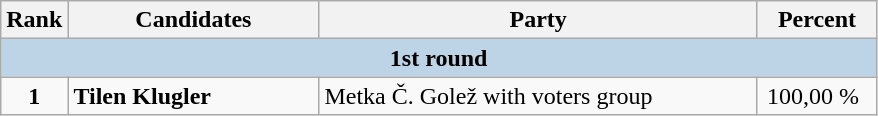<table class="wikitable">
<tr>
<th width=37>Rank</th>
<th width=160>Candidates</th>
<th width=285>Party</th>
<th width=72>Percent</th>
</tr>
<tr>
<td bgcolor=#BCD4E6 colspan=4 align=center><strong>1st round</strong></td>
</tr>
<tr>
<td align=center><strong>1</strong></td>
<td><strong>Tilen Klugler</strong> </td>
<td>Metka Č. Golež with voters group</td>
<td align=right>100,00 %  </td>
</tr>
</table>
